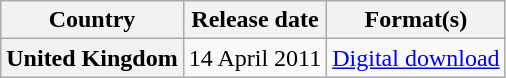<table class="wikitable plainrowheaders">
<tr>
<th scope="col">Country</th>
<th scope="col">Release date</th>
<th scope="col">Format(s)</th>
</tr>
<tr>
<th scope="row">United Kingdom</th>
<td>14 April 2011</td>
<td><a href='#'>Digital download</a></td>
</tr>
</table>
